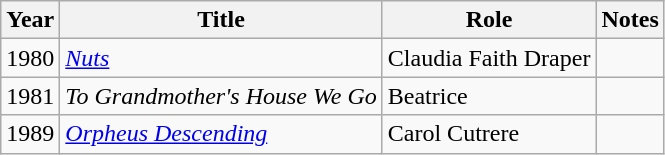<table class="wikitable sortable">
<tr>
<th>Year</th>
<th>Title</th>
<th>Role</th>
<th class="unsortable">Notes</th>
</tr>
<tr>
<td>1980</td>
<td><em><a href='#'>Nuts</a></em></td>
<td>Claudia Faith Draper</td>
<td></td>
</tr>
<tr>
<td>1981</td>
<td><em>To Grandmother's House We Go</em></td>
<td>Beatrice</td>
<td></td>
</tr>
<tr>
<td>1989</td>
<td><em><a href='#'>Orpheus Descending</a></em></td>
<td>Carol Cutrere</td>
<td></td>
</tr>
</table>
